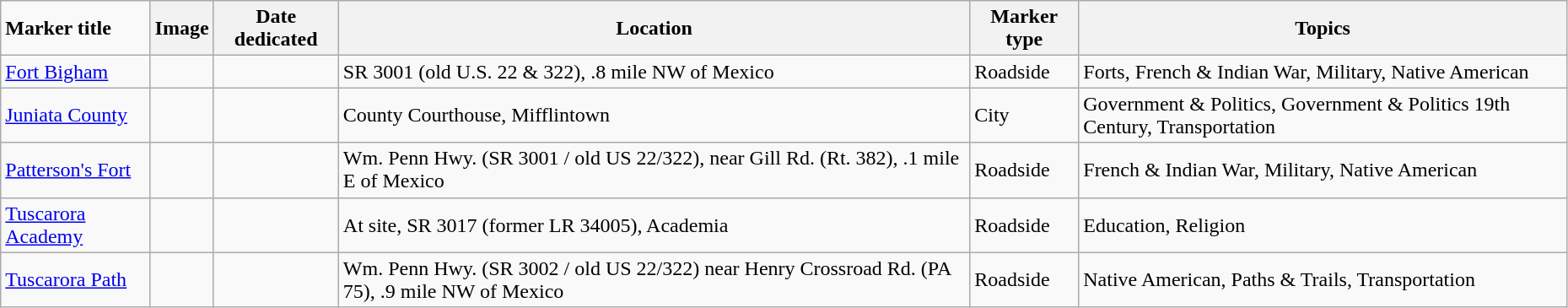<table class="wikitable sortable" style="width:98%">
<tr>
<td><strong>Marker title</strong></td>
<th class="unsortable"><strong>Image</strong></th>
<th><strong>Date dedicated</strong></th>
<th><strong>Location</strong></th>
<th><strong>Marker type</strong></th>
<th><strong>Topics</strong></th>
</tr>
<tr ->
<td><a href='#'>Fort Bigham</a></td>
<td></td>
<td></td>
<td>SR 3001 (old U.S. 22 & 322), .8 mile NW of Mexico<br><small></small></td>
<td>Roadside</td>
<td>Forts, French & Indian War, Military, Native American</td>
</tr>
<tr ->
<td><a href='#'>Juniata County</a></td>
<td></td>
<td></td>
<td>County Courthouse, Mifflintown<br><small></small></td>
<td>City</td>
<td>Government & Politics, Government & Politics 19th Century, Transportation</td>
</tr>
<tr ->
<td><a href='#'>Patterson's Fort</a></td>
<td></td>
<td></td>
<td>Wm. Penn Hwy. (SR 3001 / old US 22/322), near Gill Rd. (Rt. 382), .1 mile E of Mexico<br><small></small></td>
<td>Roadside</td>
<td>French & Indian War, Military, Native American</td>
</tr>
<tr ->
<td><a href='#'>Tuscarora Academy</a></td>
<td></td>
<td></td>
<td>At site, SR 3017 (former LR 34005), Academia<br><small></small></td>
<td>Roadside</td>
<td>Education, Religion</td>
</tr>
<tr ->
<td><a href='#'>Tuscarora Path</a></td>
<td></td>
<td></td>
<td>Wm. Penn Hwy. (SR 3002 / old US 22/322) near Henry Crossroad Rd. (PA 75), .9 mile NW of Mexico<br><small></small></td>
<td>Roadside</td>
<td>Native American, Paths & Trails, Transportation</td>
</tr>
</table>
